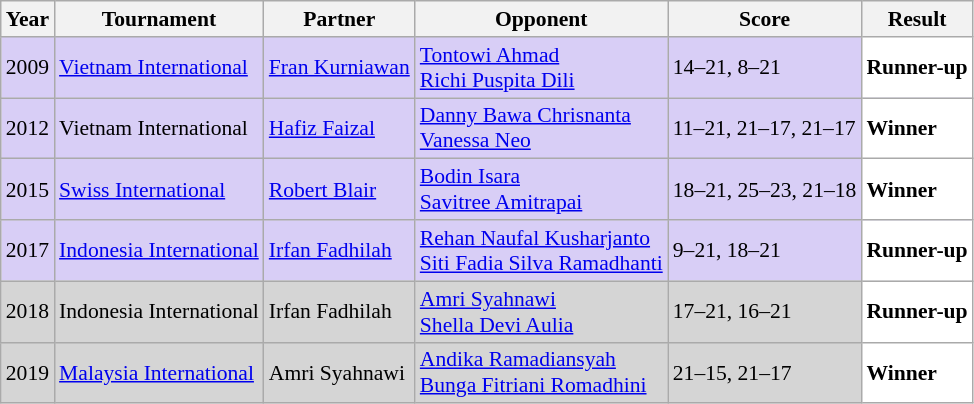<table class="sortable wikitable" style="font-size: 90%">
<tr>
<th>Year</th>
<th>Tournament</th>
<th>Partner</th>
<th>Opponent</th>
<th>Score</th>
<th>Result</th>
</tr>
<tr style="background:#D8CEF6">
<td align="center">2009</td>
<td align="left"><a href='#'>Vietnam International</a></td>
<td align="left"> <a href='#'>Fran Kurniawan</a></td>
<td align="left"> <a href='#'>Tontowi Ahmad</a> <br>  <a href='#'>Richi Puspita Dili</a></td>
<td align="left">14–21, 8–21</td>
<td style="text-align:left; background:white"> <strong>Runner-up</strong></td>
</tr>
<tr style="background:#D8CEF6">
<td align="center">2012</td>
<td align="left">Vietnam International</td>
<td align="left"> <a href='#'>Hafiz Faizal</a></td>
<td align="left"> <a href='#'>Danny Bawa Chrisnanta</a> <br>  <a href='#'>Vanessa Neo</a></td>
<td align="left">11–21, 21–17, 21–17</td>
<td style="text-align:left; background:white"> <strong>Winner</strong></td>
</tr>
<tr style="background:#D8CEF6">
<td align="center">2015</td>
<td align="left"><a href='#'>Swiss International</a></td>
<td align="left"> <a href='#'>Robert Blair</a></td>
<td align="left"> <a href='#'>Bodin Isara</a> <br>  <a href='#'>Savitree Amitrapai</a></td>
<td align="left">18–21, 25–23, 21–18</td>
<td style="text-align:left; background:white"> <strong>Winner</strong></td>
</tr>
<tr style="background:#D8CEF6">
<td align="center">2017</td>
<td align="left"><a href='#'>Indonesia International</a></td>
<td align="left"> <a href='#'>Irfan Fadhilah</a></td>
<td align="left"> <a href='#'>Rehan Naufal Kusharjanto</a> <br>  <a href='#'>Siti Fadia Silva Ramadhanti</a></td>
<td align="left">9–21, 18–21</td>
<td style="text-align:left; background:white"> <strong>Runner-up</strong></td>
</tr>
<tr style="background:#D5D5D5">
<td align="center">2018</td>
<td align="left">Indonesia International</td>
<td align="left"> Irfan Fadhilah</td>
<td align="left"> <a href='#'>Amri Syahnawi</a> <br>  <a href='#'>Shella Devi Aulia</a></td>
<td align="left">17–21, 16–21</td>
<td style="text-align:left; background:white"> <strong>Runner-up</strong></td>
</tr>
<tr style="background:#D5D5D5">
<td align="center">2019</td>
<td align="left"><a href='#'>Malaysia International</a></td>
<td align="left"> Amri Syahnawi</td>
<td align="left"> <a href='#'>Andika Ramadiansyah</a> <br>  <a href='#'>Bunga Fitriani Romadhini</a></td>
<td align="left">21–15, 21–17</td>
<td style="text-align:left; background:white"> <strong>Winner</strong></td>
</tr>
</table>
